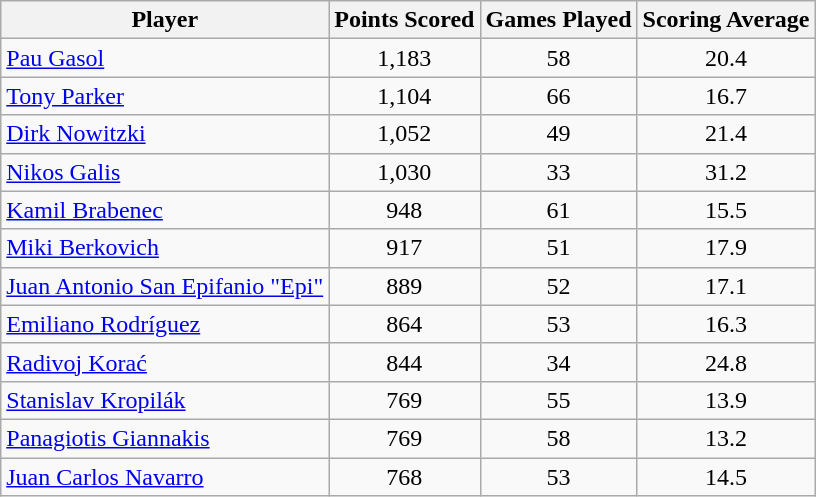<table class="sortable wikitable" style="text-align:center">
<tr>
<th scope="col">Player</th>
<th scope="col">Points Scored</th>
<th scope="col">Games Played</th>
<th scope="col">Scoring Average</th>
</tr>
<tr>
<td style="text-align:left"> <a href='#'>Pau Gasol</a></td>
<td>1,183</td>
<td>58</td>
<td>20.4</td>
</tr>
<tr>
<td style="text-align:left"> <a href='#'>Tony Parker</a></td>
<td>1,104</td>
<td>66</td>
<td>16.7</td>
</tr>
<tr>
<td style="text-align:left"> <a href='#'>Dirk Nowitzki</a></td>
<td>1,052</td>
<td>49</td>
<td>21.4</td>
</tr>
<tr>
<td style="text-align:left"> <a href='#'>Nikos Galis</a></td>
<td>1,030</td>
<td>33</td>
<td>31.2</td>
</tr>
<tr>
<td style="text-align:left"> <a href='#'>Kamil Brabenec</a></td>
<td>948</td>
<td>61</td>
<td>15.5</td>
</tr>
<tr>
<td style="text-align:left"> <a href='#'>Miki Berkovich</a></td>
<td>917</td>
<td>51</td>
<td>17.9</td>
</tr>
<tr>
<td style="text-align:left"> <a href='#'>Juan Antonio San Epifanio "Epi"</a></td>
<td>889</td>
<td>52</td>
<td>17.1</td>
</tr>
<tr>
<td style="text-align:left"> <a href='#'>Emiliano Rodríguez</a></td>
<td>864</td>
<td>53</td>
<td>16.3</td>
</tr>
<tr>
<td style="text-align:left"> <a href='#'>Radivoj Korać</a></td>
<td>844</td>
<td>34</td>
<td>24.8</td>
</tr>
<tr>
<td style="text-align:left"> <a href='#'>Stanislav Kropilák</a></td>
<td>769</td>
<td>55</td>
<td>13.9</td>
</tr>
<tr>
<td style="text-align:left"> <a href='#'>Panagiotis Giannakis</a></td>
<td>769</td>
<td>58</td>
<td>13.2</td>
</tr>
<tr>
<td style="text-align:left"> <a href='#'>Juan Carlos Navarro</a></td>
<td>768</td>
<td>53</td>
<td>14.5</td>
</tr>
</table>
